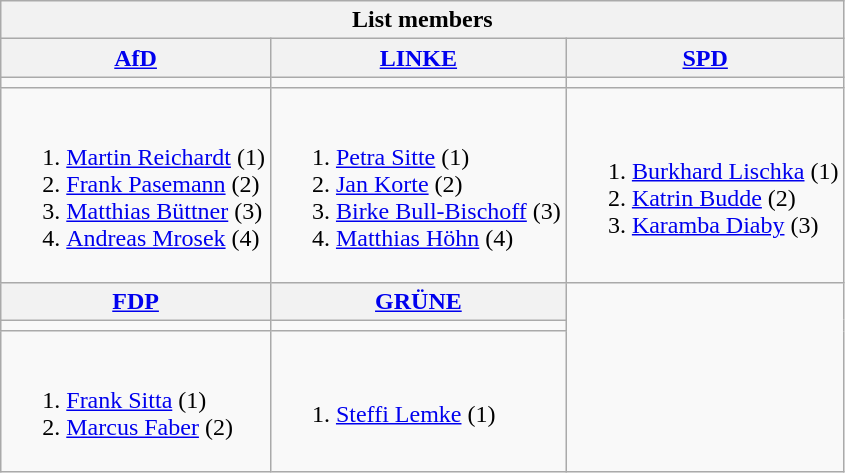<table class=wikitable>
<tr>
<th colspan=3>List members</th>
</tr>
<tr>
<th><a href='#'>AfD</a></th>
<th><a href='#'>LINKE</a></th>
<th><a href='#'>SPD</a></th>
</tr>
<tr>
<td bgcolor=></td>
<td bgcolor=></td>
<td bgcolor=></td>
</tr>
<tr>
<td><br><ol><li><a href='#'>Martin Reichardt</a> (1)</li><li><a href='#'>Frank Pasemann</a> (2)</li><li><a href='#'>Matthias Büttner</a> (3)</li><li><a href='#'>Andreas Mrosek</a> (4)</li></ol></td>
<td><br><ol><li><a href='#'>Petra Sitte</a> (1)</li><li><a href='#'>Jan Korte</a> (2)</li><li><a href='#'>Birke Bull-Bischoff</a> (3)</li><li><a href='#'>Matthias Höhn</a> (4)</li></ol></td>
<td><br><ol><li><a href='#'>Burkhard Lischka</a> (1)</li><li><a href='#'>Katrin Budde</a> (2)</li><li><a href='#'>Karamba Diaby</a> (3)</li></ol></td>
</tr>
<tr>
<th><a href='#'>FDP</a></th>
<th><a href='#'>GRÜNE</a></th>
</tr>
<tr>
<td bgcolor=></td>
<td bgcolor=></td>
</tr>
<tr>
<td><br><ol><li><a href='#'>Frank Sitta</a> (1)</li><li><a href='#'>Marcus Faber</a> (2)</li></ol></td>
<td><br><ol><li><a href='#'>Steffi Lemke</a> (1)</li></ol></td>
</tr>
</table>
